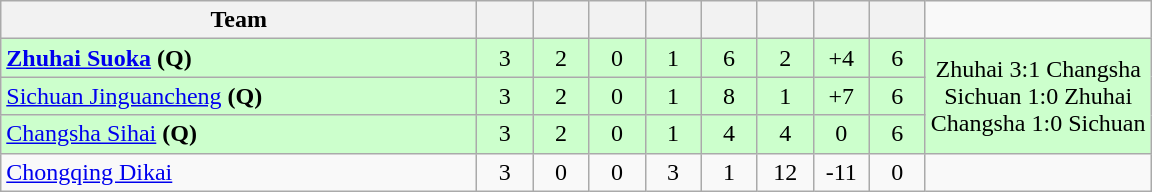<table class="wikitable" style="text-align:center;">
<tr>
<th width=310>Team</th>
<th width=30></th>
<th width=30></th>
<th width=30></th>
<th width=30></th>
<th width=30></th>
<th width=30></th>
<th width=30></th>
<th width=30></th>
</tr>
<tr bgcolor="#ccffcc">
<td align="left"><strong><a href='#'>Zhuhai Suoka</a> (Q)</strong></td>
<td>3</td>
<td>2</td>
<td>0</td>
<td>1</td>
<td>6</td>
<td>2</td>
<td>+4</td>
<td>6</td>
<td rowspan="3">Zhuhai 3:1 Changsha <br> Sichuan 1:0 Zhuhai <br> Changsha 1:0 Sichuan</td>
</tr>
<tr bgcolor="#ccffcc">
<td align="left"><a href='#'>Sichuan Jinguancheng</a> <strong>(Q)</strong></td>
<td>3</td>
<td>2</td>
<td>0</td>
<td>1</td>
<td>8</td>
<td>1</td>
<td>+7</td>
<td>6</td>
</tr>
<tr bgcolor="#ccffcc">
<td align="left"><a href='#'>Changsha Sihai</a> <strong>(Q)</strong></td>
<td>3</td>
<td>2</td>
<td>0</td>
<td>1</td>
<td>4</td>
<td>4</td>
<td>0</td>
<td>6</td>
</tr>
<tr>
<td align="left"><a href='#'>Chongqing Dikai</a></td>
<td>3</td>
<td>0</td>
<td>0</td>
<td>3</td>
<td>1</td>
<td>12</td>
<td>-11</td>
<td>0</td>
</tr>
</table>
